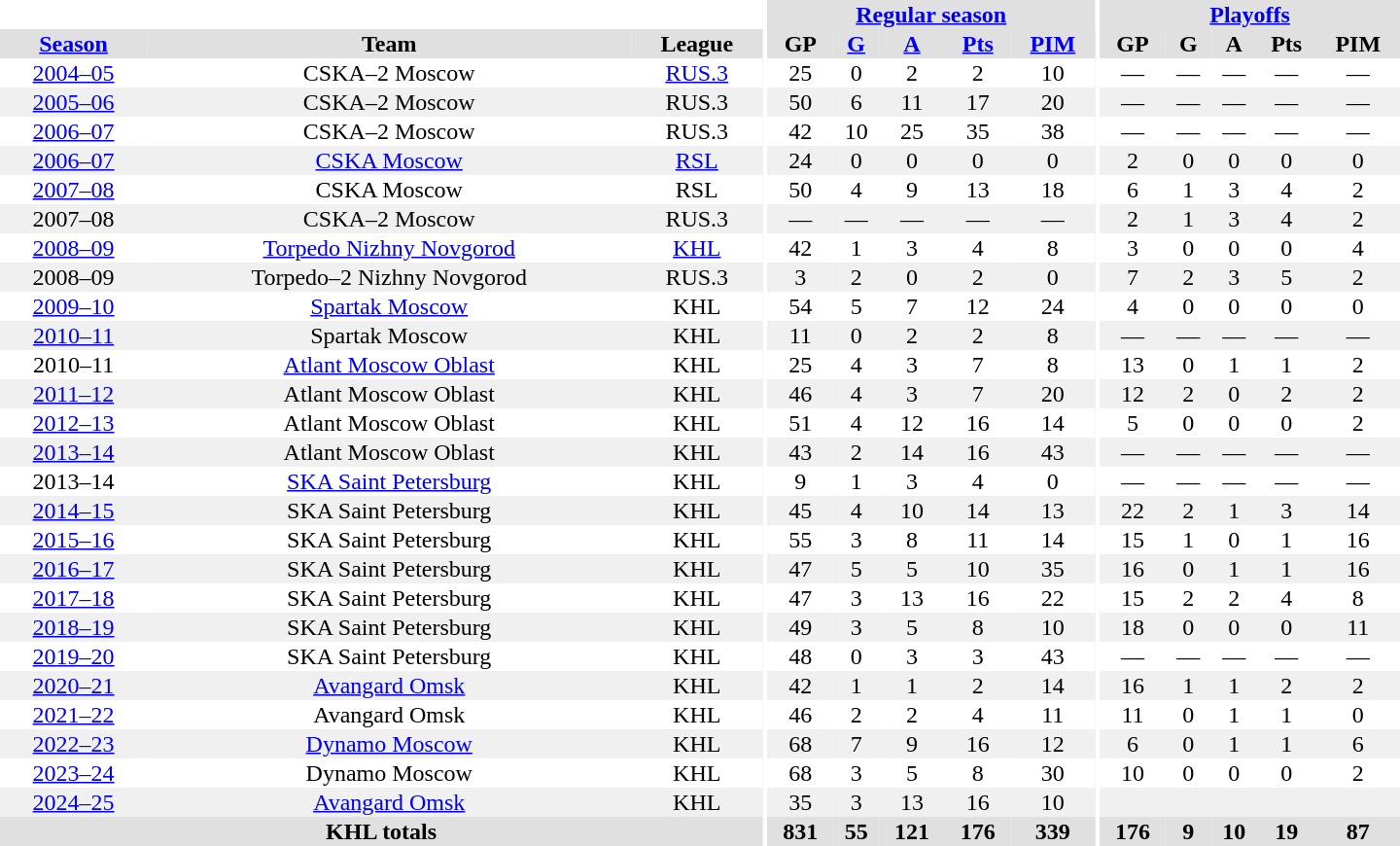<table border="0" cellpadding="1" cellspacing="0" style="text-align:center; width:60em">
<tr bgcolor="#e0e0e0">
<th colspan="3" bgcolor="#ffffff"></th>
<th rowspan="100" bgcolor="#ffffff"></th>
<th colspan="5"><a href='#'>Regular season</a></th>
<th rowspan="100" bgcolor="#ffffff"></th>
<th colspan="5"><a href='#'>Playoffs</a></th>
</tr>
<tr bgcolor="#e0e0e0">
<th><a href='#'>Season</a></th>
<th>Team</th>
<th>League</th>
<th>GP</th>
<th><a href='#'>G</a></th>
<th><a href='#'>A</a></th>
<th><a href='#'>Pts</a></th>
<th><a href='#'>PIM</a></th>
<th>GP</th>
<th>G</th>
<th>A</th>
<th>Pts</th>
<th>PIM</th>
</tr>
<tr>
<td><a href='#'>2004–05</a></td>
<td>CSKA–2 Moscow</td>
<td><a href='#'>RUS.3</a></td>
<td>25</td>
<td>0</td>
<td>2</td>
<td>2</td>
<td>10</td>
<td>—</td>
<td>—</td>
<td>—</td>
<td>—</td>
<td>—</td>
</tr>
<tr bgcolor="#f0f0f0">
<td><a href='#'>2005–06</a></td>
<td>CSKA–2 Moscow</td>
<td>RUS.3</td>
<td>50</td>
<td>6</td>
<td>11</td>
<td>17</td>
<td>20</td>
<td>—</td>
<td>—</td>
<td>—</td>
<td>—</td>
<td>—</td>
</tr>
<tr>
<td><a href='#'>2006–07</a></td>
<td>CSKA–2 Moscow</td>
<td>RUS.3</td>
<td>42</td>
<td>10</td>
<td>25</td>
<td>35</td>
<td>38</td>
<td>—</td>
<td>—</td>
<td>—</td>
<td>—</td>
<td>—</td>
</tr>
<tr bgcolor="#f0f0f0">
<td><a href='#'>2006–07</a></td>
<td><a href='#'>CSKA Moscow</a></td>
<td><a href='#'>RSL</a></td>
<td>24</td>
<td>0</td>
<td>0</td>
<td>0</td>
<td>0</td>
<td>2</td>
<td>0</td>
<td>0</td>
<td>0</td>
<td>0</td>
</tr>
<tr>
<td><a href='#'>2007–08</a></td>
<td>CSKA Moscow</td>
<td>RSL</td>
<td>50</td>
<td>4</td>
<td>9</td>
<td>13</td>
<td>18</td>
<td>6</td>
<td>1</td>
<td>3</td>
<td>4</td>
<td>2</td>
</tr>
<tr bgcolor="#f0f0f0">
<td 2007–08 Pervaya Liga season>2007–08</td>
<td>CSKA–2 Moscow</td>
<td>RUS.3</td>
<td>—</td>
<td>—</td>
<td>—</td>
<td>—</td>
<td>—</td>
<td>2</td>
<td>1</td>
<td>3</td>
<td>4</td>
<td>2</td>
</tr>
<tr>
<td><a href='#'>2008–09</a></td>
<td><a href='#'>Torpedo Nizhny Novgorod</a></td>
<td><a href='#'>KHL</a></td>
<td>42</td>
<td>1</td>
<td>3</td>
<td>4</td>
<td>8</td>
<td>3</td>
<td>0</td>
<td>0</td>
<td>0</td>
<td>4</td>
</tr>
<tr bgcolor="#f0f0f0">
<td 2008–09 Pervaya Liga season>2008–09</td>
<td>Torpedo–2 Nizhny Novgorod</td>
<td>RUS.3</td>
<td>3</td>
<td>2</td>
<td>0</td>
<td>2</td>
<td>0</td>
<td>7</td>
<td>2</td>
<td>3</td>
<td>5</td>
<td>2</td>
</tr>
<tr>
<td><a href='#'>2009–10</a></td>
<td><a href='#'>Spartak Moscow</a></td>
<td>KHL</td>
<td>54</td>
<td>5</td>
<td>7</td>
<td>12</td>
<td>24</td>
<td>4</td>
<td>0</td>
<td>0</td>
<td>0</td>
<td>0</td>
</tr>
<tr bgcolor="#f0f0f0">
<td><a href='#'>2010–11</a></td>
<td>Spartak Moscow</td>
<td>KHL</td>
<td>11</td>
<td>0</td>
<td>2</td>
<td>2</td>
<td>8</td>
<td>—</td>
<td>—</td>
<td>—</td>
<td>—</td>
<td>—</td>
</tr>
<tr>
<td>2010–11</td>
<td><a href='#'>Atlant Moscow Oblast</a></td>
<td>KHL</td>
<td>25</td>
<td>4</td>
<td>3</td>
<td>7</td>
<td>8</td>
<td>13</td>
<td>0</td>
<td>1</td>
<td>1</td>
<td>2</td>
</tr>
<tr bgcolor="#f0f0f0">
<td><a href='#'>2011–12</a></td>
<td>Atlant Moscow Oblast</td>
<td>KHL</td>
<td>46</td>
<td>4</td>
<td>3</td>
<td>7</td>
<td>20</td>
<td>12</td>
<td>2</td>
<td>0</td>
<td>2</td>
<td>2</td>
</tr>
<tr>
<td><a href='#'>2012–13</a></td>
<td>Atlant Moscow Oblast</td>
<td>KHL</td>
<td>51</td>
<td>4</td>
<td>12</td>
<td>16</td>
<td>14</td>
<td>5</td>
<td>0</td>
<td>0</td>
<td>0</td>
<td>2</td>
</tr>
<tr bgcolor="#f0f0f0">
<td><a href='#'>2013–14</a></td>
<td>Atlant Moscow Oblast</td>
<td>KHL</td>
<td>43</td>
<td>2</td>
<td>14</td>
<td>16</td>
<td>43</td>
<td>—</td>
<td>—</td>
<td>—</td>
<td>—</td>
<td>—</td>
</tr>
<tr>
<td>2013–14</td>
<td><a href='#'>SKA Saint Petersburg</a></td>
<td>KHL</td>
<td>9</td>
<td>1</td>
<td>3</td>
<td>4</td>
<td>0</td>
<td>—</td>
<td>—</td>
<td>—</td>
<td>—</td>
<td>—</td>
</tr>
<tr bgcolor="#f0f0f0">
<td><a href='#'>2014–15</a></td>
<td>SKA Saint Petersburg</td>
<td>KHL</td>
<td>45</td>
<td>4</td>
<td>10</td>
<td>14</td>
<td>13</td>
<td>22</td>
<td>2</td>
<td>1</td>
<td>3</td>
<td>14</td>
</tr>
<tr>
<td><a href='#'>2015–16</a></td>
<td>SKA Saint Petersburg</td>
<td>KHL</td>
<td>55</td>
<td>3</td>
<td>8</td>
<td>11</td>
<td>14</td>
<td>15</td>
<td>1</td>
<td>0</td>
<td>1</td>
<td>16</td>
</tr>
<tr bgcolor="#f0f0f0">
<td><a href='#'>2016–17</a></td>
<td>SKA Saint Petersburg</td>
<td>KHL</td>
<td>47</td>
<td>5</td>
<td>5</td>
<td>10</td>
<td>35</td>
<td>16</td>
<td>0</td>
<td>1</td>
<td>1</td>
<td>16</td>
</tr>
<tr>
<td><a href='#'>2017–18</a></td>
<td>SKA Saint Petersburg</td>
<td>KHL</td>
<td>47</td>
<td>3</td>
<td>13</td>
<td>16</td>
<td>22</td>
<td>15</td>
<td>2</td>
<td>2</td>
<td>4</td>
<td>8</td>
</tr>
<tr bgcolor="#f0f0f0">
<td><a href='#'>2018–19</a></td>
<td>SKA Saint Petersburg</td>
<td>KHL</td>
<td>49</td>
<td>3</td>
<td>5</td>
<td>8</td>
<td>10</td>
<td>18</td>
<td>0</td>
<td>0</td>
<td>0</td>
<td>11</td>
</tr>
<tr>
<td><a href='#'>2019–20</a></td>
<td>SKA Saint Petersburg</td>
<td>KHL</td>
<td>48</td>
<td>0</td>
<td>3</td>
<td>3</td>
<td>43</td>
<td>—</td>
<td>—</td>
<td>—</td>
<td>—</td>
<td>—</td>
</tr>
<tr bgcolor="#f0f0f0">
<td><a href='#'>2020–21</a></td>
<td><a href='#'>Avangard Omsk</a></td>
<td>KHL</td>
<td>42</td>
<td>1</td>
<td>1</td>
<td>2</td>
<td>14</td>
<td>16</td>
<td>1</td>
<td>1</td>
<td>2</td>
<td>2</td>
</tr>
<tr>
<td><a href='#'>2021–22</a></td>
<td>Avangard Omsk</td>
<td>KHL</td>
<td>46</td>
<td>2</td>
<td>2</td>
<td>4</td>
<td>11</td>
<td>11</td>
<td>0</td>
<td>1</td>
<td>1</td>
<td>0</td>
</tr>
<tr bgcolor="#f0f0f0">
<td><a href='#'>2022–23</a></td>
<td><a href='#'>Dynamo Moscow</a></td>
<td>KHL</td>
<td>68</td>
<td>7</td>
<td>9</td>
<td>16</td>
<td>12</td>
<td>6</td>
<td>0</td>
<td>1</td>
<td>1</td>
<td>6</td>
</tr>
<tr>
<td><a href='#'>2023–24</a></td>
<td>Dynamo Moscow</td>
<td>KHL</td>
<td>68</td>
<td>3</td>
<td>5</td>
<td>8</td>
<td>30</td>
<td>10</td>
<td>0</td>
<td>0</td>
<td>0</td>
<td>2</td>
</tr>
<tr bgcolor="#f0f0f0">
<td><a href='#'>2024–25</a></td>
<td><a href='#'>Avangard Omsk</a></td>
<td>KHL</td>
<td>35</td>
<td>3</td>
<td>13</td>
<td>16</td>
<td>10</td>
<td></td>
<th></th>
<td></td>
<td></td>
<td></td>
</tr>
<tr bgcolor="#e0e0e0">
<th colspan="3">KHL totals</th>
<th>831</th>
<th>55</th>
<th>121</th>
<th>176</th>
<th>339</th>
<th>176</th>
<th>9</th>
<th>10</th>
<th>19</th>
<th>87</th>
</tr>
</table>
